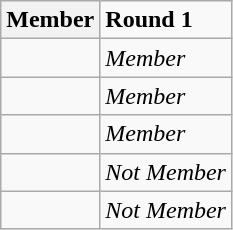<table class="wikitable collapsible">
<tr>
<th>Member</th>
<td><strong>Round 1</strong></td>
</tr>
<tr>
<td></td>
<td><em>Member</em></td>
</tr>
<tr>
<td></td>
<td><em>Member</em></td>
</tr>
<tr>
<td></td>
<td><em>Member</em></td>
</tr>
<tr>
<td></td>
<td><em>Not Member</em></td>
</tr>
<tr>
<td></td>
<td><em>Not Member</em></td>
</tr>
</table>
